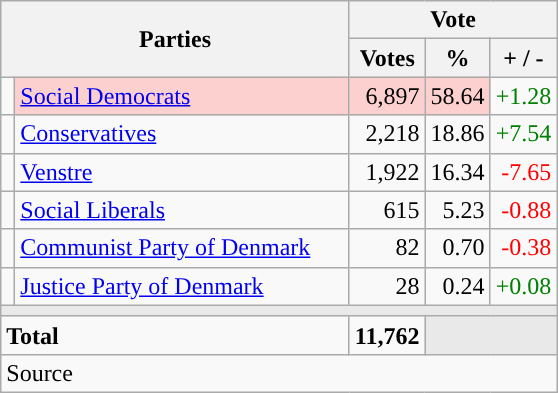<table class="wikitable" style="text-align:right;">
<tr>
<th style="text-align:centre;" rowspan="2" colspan="2" width="225">Parties</th>
<th colspan="3">Vote</th>
</tr>
<tr>
<th width="15">Votes</th>
<th width="15">%</th>
<th width="15">+ / -</th>
</tr>
<tr>
<td width="2" style="color:inherit;background:"></td>
<td bgcolor=#fbd0ce  align="left"><a href='#'>Social Democrats</a></td>
<td bgcolor=#fbd0ce>6,897</td>
<td bgcolor=#fbd0ce>58.64</td>
<td style=color:green;>+1.28</td>
</tr>
<tr>
<td width="2" style="color:inherit;background:"></td>
<td align="left"><a href='#'>Conservatives</a></td>
<td>2,218</td>
<td>18.86</td>
<td style=color:green;>+7.54</td>
</tr>
<tr>
<td width="2" style="color:inherit;background:"></td>
<td align="left"><a href='#'>Venstre</a></td>
<td>1,922</td>
<td>16.34</td>
<td style=color:red;>-7.65</td>
</tr>
<tr>
<td width="2" style="color:inherit;background:"></td>
<td align="left"><a href='#'>Social Liberals</a></td>
<td>615</td>
<td>5.23</td>
<td style=color:red;>-0.88</td>
</tr>
<tr>
<td width="2" style="color:inherit;background:"></td>
<td align="left"><a href='#'>Communist Party of Denmark</a></td>
<td>82</td>
<td>0.70</td>
<td style=color:red;>-0.38</td>
</tr>
<tr>
<td width="2" style="color:inherit;background:"></td>
<td align="left"><a href='#'>Justice Party of Denmark</a></td>
<td>28</td>
<td>0.24</td>
<td style=color:green;>+0.08</td>
</tr>
<tr>
<td colspan="7" bgcolor="#E9E9E9"></td>
</tr>
<tr>
<td align="left" colspan="2"><strong>Total</strong></td>
<td><strong>11,762</strong></td>
<td bgcolor="#E9E9E9" colspan="2"></td>
</tr>
<tr>
<td align="left" colspan="6">Source</td>
</tr>
</table>
